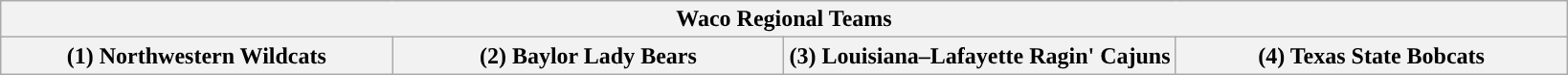<table class="wikitable">
<tr>
<th colspan=4>Waco Regional Teams</th>
</tr>
<tr>
<th style="width: 25%; ">(1) Northwestern Wildcats</th>
<th style="width: 25%; ">(2) Baylor Lady Bears</th>
<th style="width: 25%; ">(3) Louisiana–Lafayette Ragin' Cajuns</th>
<th style="width: 25%; ">(4) Texas State Bobcats</th>
</tr>
</table>
